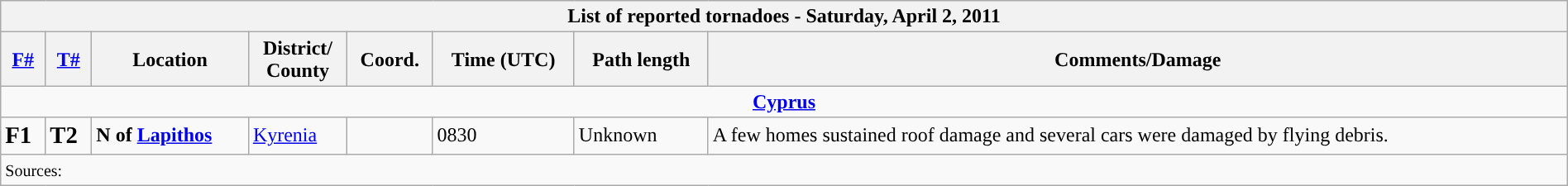<table class="wikitable collapsible" width="100%">
<tr>
<th colspan="8">List of reported tornadoes - Saturday, April 2, 2011</th>
</tr>
<tr>
<th><a href='#'>F#</a></th>
<th><a href='#'>T#</a></th>
<th>Location</th>
<th>District/<br>County</th>
<th>Coord.</th>
<th>Time (UTC)</th>
<th>Path length</th>
<th>Comments/Damage</th>
</tr>
<tr>
<td colspan="8" align=center><strong><a href='#'>Cyprus</a></strong></td>
</tr>
<tr>
<td><big><strong>F1</strong></big></td>
<td><big><strong>T2</strong></big></td>
<td><strong>N of <a href='#'>Lapithos</a></strong></td>
<td><a href='#'>Kyrenia</a></td>
<td></td>
<td>0830</td>
<td>Unknown</td>
<td>A few homes sustained roof damage and several cars were damaged by flying debris.</td>
</tr>
<tr>
<td colspan="8"><small>Sources:  </small></td>
</tr>
</table>
